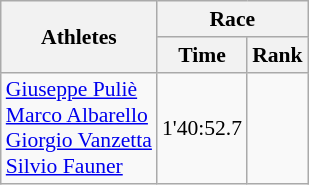<table class="wikitable" border="1" style="font-size:90%">
<tr>
<th rowspan=2>Athletes</th>
<th colspan=2>Race</th>
</tr>
<tr>
<th>Time</th>
<th>Rank</th>
</tr>
<tr>
<td><a href='#'>Giuseppe Puliè</a><br><a href='#'>Marco Albarello</a><br><a href='#'>Giorgio Vanzetta</a><br><a href='#'>Silvio Fauner</a></td>
<td align=center>1'40:52.7</td>
<td align=center></td>
</tr>
</table>
